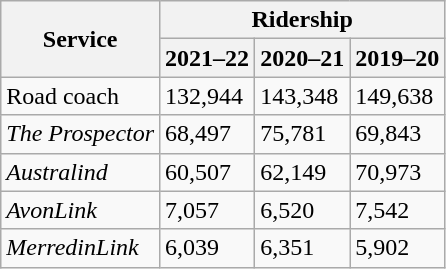<table class="wikitable sortable">
<tr>
<th rowspan="2">Service</th>
<th colspan="3">Ridership</th>
</tr>
<tr>
<th>2021–22</th>
<th>2020–21</th>
<th>2019–20</th>
</tr>
<tr>
<td>Road coach</td>
<td>132,944</td>
<td>143,348</td>
<td>149,638</td>
</tr>
<tr>
<td><em>The Prospector</em></td>
<td>68,497</td>
<td>75,781</td>
<td>69,843</td>
</tr>
<tr>
<td><em>Australind</em></td>
<td>60,507</td>
<td>62,149</td>
<td>70,973</td>
</tr>
<tr>
<td><em>AvonLink</em></td>
<td>7,057</td>
<td>6,520</td>
<td>7,542</td>
</tr>
<tr>
<td><em>MerredinLink</em></td>
<td>6,039</td>
<td>6,351</td>
<td>5,902</td>
</tr>
</table>
